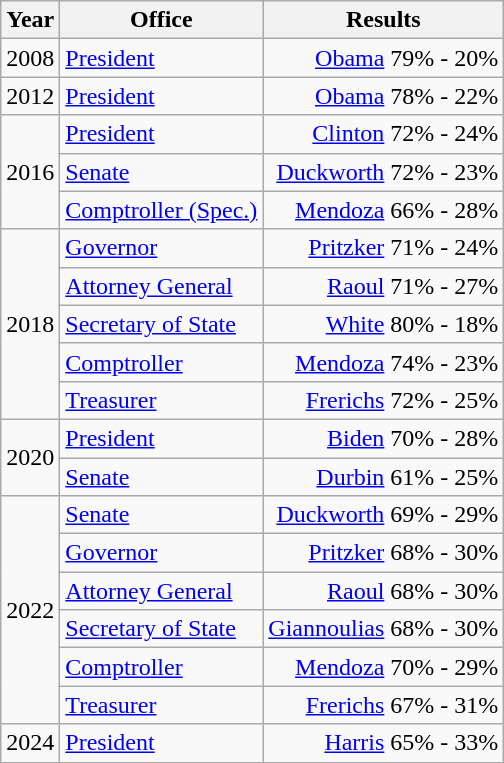<table class=wikitable>
<tr>
<th>Year</th>
<th>Office</th>
<th>Results</th>
</tr>
<tr>
<td>2008</td>
<td><a href='#'>President</a></td>
<td align="right" ><a href='#'>Obama</a> 79% - 20%</td>
</tr>
<tr>
<td>2012</td>
<td><a href='#'>President</a></td>
<td align="right" ><a href='#'>Obama</a> 78% - 22%</td>
</tr>
<tr>
<td rowspan=3>2016</td>
<td><a href='#'>President</a></td>
<td align="right" ><a href='#'>Clinton</a> 72% - 24%</td>
</tr>
<tr>
<td><a href='#'>Senate</a></td>
<td align="right" ><a href='#'>Duckworth</a> 72% - 23%</td>
</tr>
<tr>
<td><a href='#'>Comptroller (Spec.)</a></td>
<td align="right" ><a href='#'>Mendoza</a> 66% - 28%</td>
</tr>
<tr>
<td rowspan=5>2018</td>
<td><a href='#'>Governor</a></td>
<td align="right" ><a href='#'>Pritzker</a> 71% - 24%</td>
</tr>
<tr>
<td><a href='#'>Attorney General</a></td>
<td align="right" ><a href='#'>Raoul</a> 71% - 27%</td>
</tr>
<tr>
<td><a href='#'>Secretary of State</a></td>
<td align="right" ><a href='#'>White</a> 80% - 18%</td>
</tr>
<tr>
<td><a href='#'>Comptroller</a></td>
<td align="right" ><a href='#'>Mendoza</a> 74% - 23%</td>
</tr>
<tr>
<td><a href='#'>Treasurer</a></td>
<td align="right" ><a href='#'>Frerichs</a> 72% - 25%</td>
</tr>
<tr>
<td rowspan=2>2020</td>
<td><a href='#'>President</a></td>
<td align="right" ><a href='#'>Biden</a> 70% - 28%</td>
</tr>
<tr>
<td><a href='#'>Senate</a></td>
<td align="right" ><a href='#'>Durbin</a> 61% - 25%</td>
</tr>
<tr>
<td rowspan=6>2022</td>
<td><a href='#'>Senate</a></td>
<td align="right" ><a href='#'>Duckworth</a> 69% - 29%</td>
</tr>
<tr>
<td><a href='#'>Governor</a></td>
<td align="right" ><a href='#'>Pritzker</a> 68% - 30%</td>
</tr>
<tr>
<td><a href='#'>Attorney General</a></td>
<td align="right" ><a href='#'>Raoul</a> 68% - 30%</td>
</tr>
<tr>
<td><a href='#'>Secretary of State</a></td>
<td align="right" ><a href='#'>Giannoulias</a> 68% - 30%</td>
</tr>
<tr>
<td><a href='#'>Comptroller</a></td>
<td align="right" ><a href='#'>Mendoza</a> 70% - 29%</td>
</tr>
<tr>
<td><a href='#'>Treasurer</a></td>
<td align="right" ><a href='#'>Frerichs</a> 67% - 31%</td>
</tr>
<tr>
<td>2024</td>
<td><a href='#'>President</a></td>
<td align="right" ><a href='#'>Harris</a> 65% - 33%</td>
</tr>
</table>
